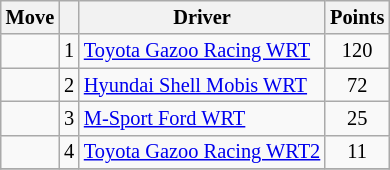<table class="wikitable" style="font-size:85%;">
<tr>
<th>Move</th>
<th></th>
<th>Driver</th>
<th>Points</th>
</tr>
<tr>
<td align="center"></td>
<td align="center">1</td>
<td><a href='#'>Toyota Gazoo Racing WRT</a></td>
<td align="center">120</td>
</tr>
<tr>
<td align="center"></td>
<td align="center">2</td>
<td><a href='#'>Hyundai Shell Mobis WRT</a></td>
<td align="center">72</td>
</tr>
<tr>
<td align="center"></td>
<td align="center">3</td>
<td><a href='#'>M-Sport Ford WRT</a></td>
<td align="center">25</td>
</tr>
<tr>
<td align="center"></td>
<td align="center">4</td>
<td><a href='#'>Toyota Gazoo Racing WRT2</a></td>
<td align="center">11</td>
</tr>
<tr>
</tr>
</table>
